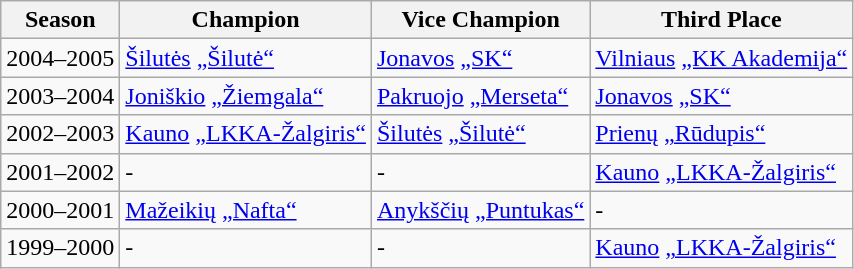<table class="wikitable">
<tr>
<th>Season</th>
<th> Champion</th>
<th> Vice Champion</th>
<th> Third Place</th>
</tr>
<tr>
<td>2004–2005</td>
<td><a href='#'>Šilutės</a> <a href='#'>„Šilutė“</a></td>
<td><a href='#'>Jonavos</a> <a href='#'>„SK“</a></td>
<td><a href='#'>Vilniaus</a> <a href='#'>„KK Akademija“</a></td>
</tr>
<tr>
<td>2003–2004</td>
<td><a href='#'>Joniškio</a> <a href='#'>„Žiemgala“</a></td>
<td><a href='#'>Pakruojo</a> <a href='#'>„Merseta“</a></td>
<td><a href='#'>Jonavos</a> <a href='#'>„SK“</a></td>
</tr>
<tr>
<td>2002–2003</td>
<td><a href='#'>Kauno</a> <a href='#'>„LKKA-Žalgiris“</a></td>
<td><a href='#'>Šilutės</a> <a href='#'>„Šilutė“</a></td>
<td><a href='#'>Prienų</a> <a href='#'>„Rūdupis“</a></td>
</tr>
<tr>
<td>2001–2002</td>
<td>-</td>
<td>-</td>
<td><a href='#'>Kauno</a> <a href='#'>„LKKA-Žalgiris“</a></td>
</tr>
<tr>
<td>2000–2001</td>
<td><a href='#'>Mažeikių</a> <a href='#'>„Nafta“</a></td>
<td><a href='#'>Anykščių</a> <a href='#'>„Puntukas“</a></td>
<td>-</td>
</tr>
<tr>
<td>1999–2000</td>
<td>-</td>
<td>-</td>
<td><a href='#'>Kauno</a> <a href='#'>„LKKA-Žalgiris“</a></td>
</tr>
</table>
